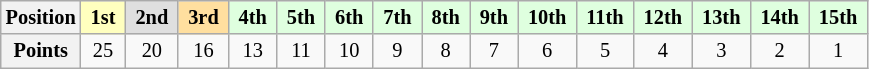<table class="wikitable" style="font-size:85%; text-align:center">
<tr>
<th>Position</th>
<td style="background:#ffffbf;"> <strong>1st</strong> </td>
<td style="background:#dfdfdf;"> <strong>2nd</strong> </td>
<td style="background:#ffdf9f;"> <strong>3rd</strong> </td>
<td style="background:#dfffdf;"> <strong>4th</strong> </td>
<td style="background:#dfffdf;"> <strong>5th</strong> </td>
<td style="background:#dfffdf;"> <strong>6th</strong> </td>
<td style="background:#dfffdf;"> <strong>7th</strong> </td>
<td style="background:#dfffdf;"> <strong>8th</strong> </td>
<td style="background:#dfffdf;"> <strong>9th</strong> </td>
<td style="background:#dfffdf;"> <strong>10th</strong> </td>
<td style="background:#dfffdf;"> <strong>11th</strong> </td>
<td style="background:#dfffdf;"> <strong>12th</strong> </td>
<td style="background:#dfffdf;"> <strong>13th</strong> </td>
<td style="background:#dfffdf;"> <strong>14th</strong> </td>
<td style="background:#dfffdf;"> <strong>15th</strong> </td>
</tr>
<tr>
<th>Points</th>
<td>25</td>
<td>20</td>
<td>16</td>
<td>13</td>
<td>11</td>
<td>10</td>
<td>9</td>
<td>8</td>
<td>7</td>
<td>6</td>
<td>5</td>
<td>4</td>
<td>3</td>
<td>2</td>
<td>1</td>
</tr>
</table>
